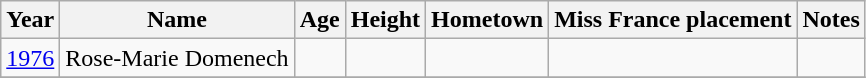<table class="wikitable sortable">
<tr>
<th>Year</th>
<th>Name</th>
<th>Age</th>
<th>Height</th>
<th>Hometown</th>
<th>Miss France placement</th>
<th>Notes</th>
</tr>
<tr>
<td><a href='#'>1976</a></td>
<td>Rose-Marie Domenech</td>
<td></td>
<td></td>
<td></td>
<td></td>
<td></td>
</tr>
<tr>
</tr>
</table>
